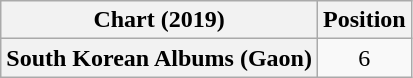<table class="wikitable plainrowheaders" style="text-align:center">
<tr>
<th scope="col">Chart (2019)</th>
<th scope="col">Position</th>
</tr>
<tr>
<th scope="row">South Korean Albums (Gaon)</th>
<td>6</td>
</tr>
</table>
